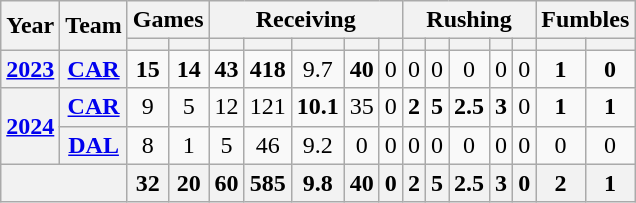<table class="wikitable" style="text-align:center;">
<tr>
<th rowspan="2">Year</th>
<th rowspan="2">Team</th>
<th colspan="2">Games</th>
<th colspan="5">Receiving</th>
<th colspan="5">Rushing</th>
<th colspan="2">Fumbles</th>
</tr>
<tr>
<th></th>
<th></th>
<th></th>
<th></th>
<th></th>
<th></th>
<th></th>
<th></th>
<th></th>
<th></th>
<th></th>
<th></th>
<th></th>
<th></th>
</tr>
<tr>
<th><a href='#'>2023</a></th>
<th><a href='#'>CAR</a></th>
<td><strong>15</strong></td>
<td><strong>14</strong></td>
<td><strong>43</strong></td>
<td><strong>418</strong></td>
<td>9.7</td>
<td><strong>40</strong></td>
<td>0</td>
<td>0</td>
<td>0</td>
<td>0</td>
<td>0</td>
<td>0</td>
<td><strong>1</strong></td>
<td><strong>0</strong></td>
</tr>
<tr>
<th rowspan="2"><a href='#'>2024</a></th>
<th><a href='#'>CAR</a></th>
<td>9</td>
<td>5</td>
<td>12</td>
<td>121</td>
<td><strong>10.1</strong></td>
<td>35</td>
<td>0</td>
<td><strong>2</strong></td>
<td><strong>5</strong></td>
<td><strong>2.5</strong></td>
<td><strong>3</strong></td>
<td>0</td>
<td><strong>1</strong></td>
<td><strong>1</strong></td>
</tr>
<tr>
<th><a href='#'>DAL</a></th>
<td>8</td>
<td>1</td>
<td>5</td>
<td>46</td>
<td>9.2</td>
<td>0</td>
<td>0</td>
<td>0</td>
<td>0</td>
<td>0</td>
<td>0</td>
<td>0</td>
<td>0</td>
<td>0</td>
</tr>
<tr>
<th colspan="2"></th>
<th>32</th>
<th>20</th>
<th>60</th>
<th>585</th>
<th>9.8</th>
<th>40</th>
<th>0</th>
<th>2</th>
<th>5</th>
<th>2.5</th>
<th>3</th>
<th>0</th>
<th>2</th>
<th>1</th>
</tr>
</table>
